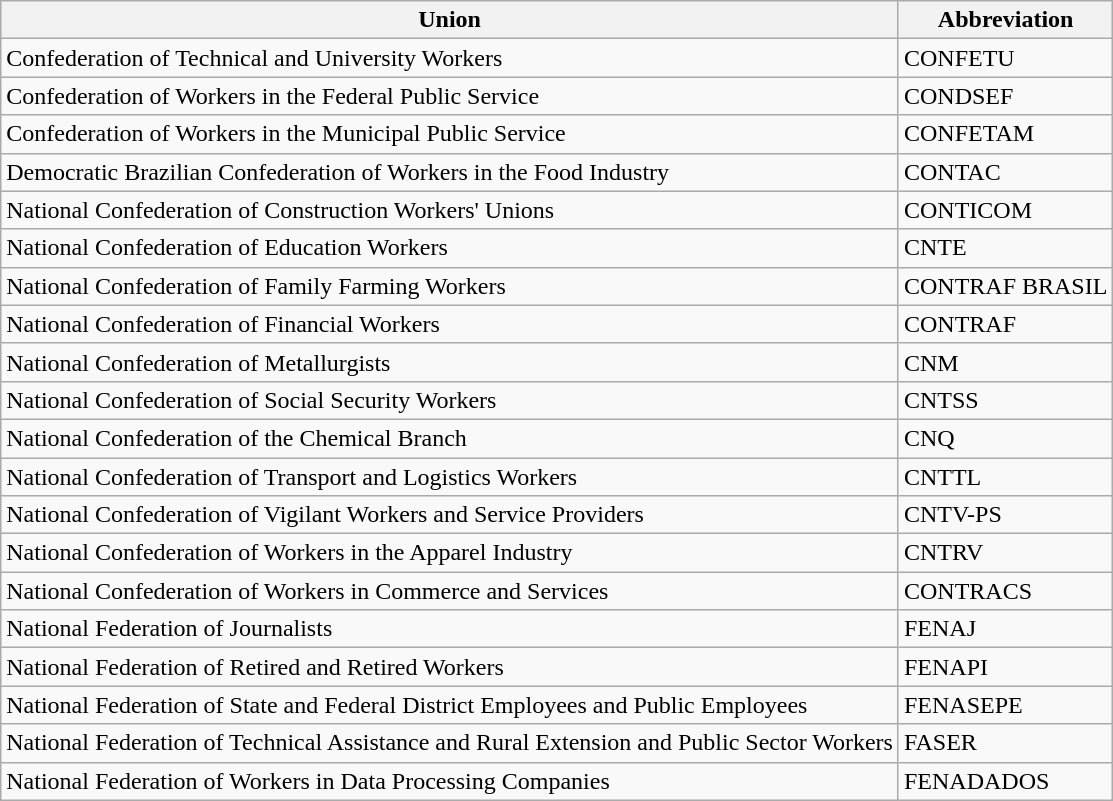<table class="wikitable sortable">
<tr>
<th>Union</th>
<th>Abbreviation</th>
</tr>
<tr>
<td>Confederation of Technical and University Workers</td>
<td>CONFETU</td>
</tr>
<tr>
<td>Confederation of Workers in the Federal Public Service</td>
<td>CONDSEF</td>
</tr>
<tr>
<td>Confederation of Workers in the Municipal Public Service</td>
<td>CONFETAM</td>
</tr>
<tr>
<td>Democratic Brazilian Confederation of Workers in the Food Industry</td>
<td>CONTAC</td>
</tr>
<tr>
<td>National Confederation of Construction Workers' Unions</td>
<td>CONTICOM</td>
</tr>
<tr>
<td>National Confederation of Education Workers</td>
<td>CNTE</td>
</tr>
<tr>
<td>National Confederation of Family Farming Workers</td>
<td>CONTRAF BRASIL</td>
</tr>
<tr>
<td>National Confederation of Financial Workers</td>
<td>CONTRAF</td>
</tr>
<tr>
<td>National Confederation of Metallurgists</td>
<td>CNM</td>
</tr>
<tr>
<td>National Confederation of Social Security Workers</td>
<td>CNTSS</td>
</tr>
<tr>
<td>National Confederation of the Chemical Branch</td>
<td>CNQ</td>
</tr>
<tr>
<td>National Confederation of Transport and Logistics Workers</td>
<td>CNTTL</td>
</tr>
<tr>
<td>National Confederation of Vigilant Workers and Service Providers</td>
<td>CNTV-PS</td>
</tr>
<tr>
<td>National Confederation of Workers in the Apparel Industry</td>
<td>CNTRV</td>
</tr>
<tr>
<td>National Confederation of Workers in Commerce and Services</td>
<td>CONTRACS</td>
</tr>
<tr>
<td>National Federation of Journalists</td>
<td>FENAJ</td>
</tr>
<tr>
<td>National Federation of Retired and Retired Workers</td>
<td>FENAPI</td>
</tr>
<tr>
<td>National Federation of State and Federal District Employees and Public Employees</td>
<td>FENASEPE</td>
</tr>
<tr>
<td>National Federation of Technical Assistance and Rural Extension and Public Sector Workers</td>
<td>FASER</td>
</tr>
<tr>
<td>National Federation of Workers in Data Processing Companies</td>
<td>FENADADOS</td>
</tr>
</table>
